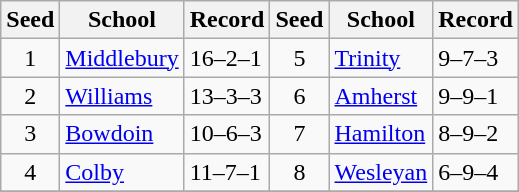<table class="wikitable">
<tr>
<th>Seed</th>
<th>School</th>
<th>Record</th>
<th>Seed</th>
<th>School</th>
<th>Record</th>
</tr>
<tr>
<td align=center>1</td>
<td><a href='#'>Middlebury</a></td>
<td>16–2–1</td>
<td align=center>5</td>
<td><a href='#'>Trinity</a></td>
<td>9–7–3</td>
</tr>
<tr>
<td align=center>2</td>
<td><a href='#'>Williams</a></td>
<td>13–3–3</td>
<td align=center>6</td>
<td><a href='#'>Amherst</a></td>
<td>9–9–1</td>
</tr>
<tr>
<td align=center>3</td>
<td><a href='#'>Bowdoin</a></td>
<td>10–6–3</td>
<td align=center>7</td>
<td><a href='#'>Hamilton</a></td>
<td>8–9–2</td>
</tr>
<tr>
<td align=center>4</td>
<td><a href='#'>Colby</a></td>
<td>11–7–1</td>
<td align=center>8</td>
<td><a href='#'>Wesleyan</a></td>
<td>6–9–4</td>
</tr>
<tr>
</tr>
</table>
